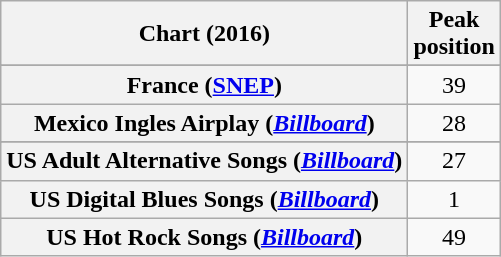<table class="wikitable sortable plainrowheaders" style="text-align:center">
<tr>
<th scope="col">Chart (2016)</th>
<th scope="col">Peak<br> position</th>
</tr>
<tr>
</tr>
<tr>
</tr>
<tr>
<th scope="row">France (<a href='#'>SNEP</a>)</th>
<td>39</td>
</tr>
<tr>
<th scope="row">Mexico Ingles Airplay (<em><a href='#'>Billboard</a></em>)</th>
<td>28</td>
</tr>
<tr>
</tr>
<tr>
</tr>
<tr>
<th scope="row">US Adult Alternative Songs (<em><a href='#'>Billboard</a></em>)</th>
<td>27</td>
</tr>
<tr>
<th scope="row">US Digital Blues Songs (<em><a href='#'>Billboard</a></em>)</th>
<td>1</td>
</tr>
<tr>
<th scope="row">US Hot Rock Songs (<em><a href='#'>Billboard</a></em>)</th>
<td>49</td>
</tr>
</table>
